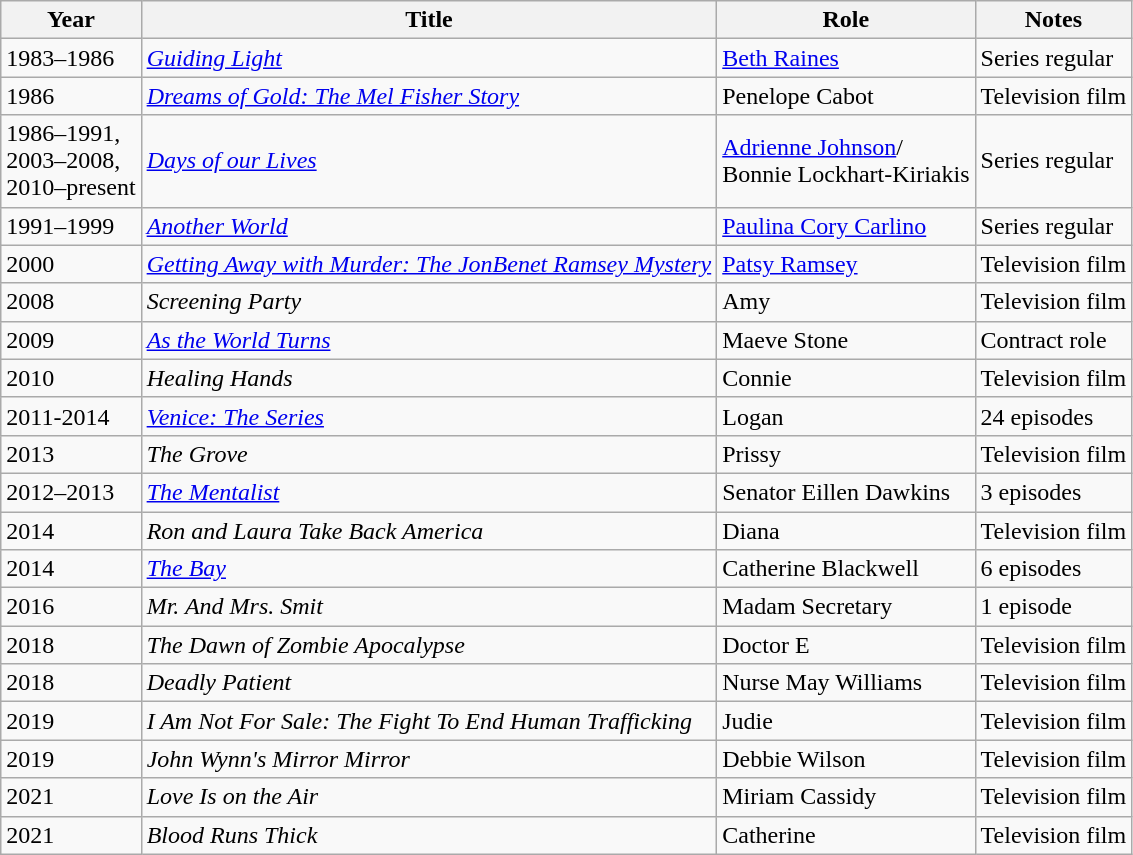<table class="wikitable sortable">
<tr>
<th>Year</th>
<th>Title</th>
<th>Role</th>
<th class="unsortable">Notes</th>
</tr>
<tr>
<td>1983–1986</td>
<td><em><a href='#'>Guiding Light</a></em></td>
<td><a href='#'>Beth Raines</a></td>
<td>Series regular</td>
</tr>
<tr>
<td>1986</td>
<td><em><a href='#'>Dreams of Gold: The Mel Fisher Story</a></em></td>
<td>Penelope Cabot</td>
<td>Television film</td>
</tr>
<tr>
<td>1986–1991,<br>2003–2008,<br>2010–present</td>
<td><em><a href='#'>Days of our Lives</a></em></td>
<td><a href='#'>Adrienne Johnson</a>/<br>Bonnie Lockhart-Kiriakis</td>
<td>Series regular</td>
</tr>
<tr>
<td>1991–1999</td>
<td><em><a href='#'>Another World</a></em></td>
<td><a href='#'>Paulina Cory Carlino</a></td>
<td>Series regular</td>
</tr>
<tr>
<td>2000</td>
<td><em><a href='#'>Getting Away with Murder: The JonBenet Ramsey Mystery</a></em></td>
<td><a href='#'>Patsy Ramsey</a></td>
<td>Television film</td>
</tr>
<tr>
<td>2008</td>
<td><em>Screening Party</em></td>
<td>Amy</td>
<td>Television film</td>
</tr>
<tr>
<td>2009</td>
<td><em><a href='#'>As the World Turns</a></em></td>
<td>Maeve Stone</td>
<td>Contract role</td>
</tr>
<tr>
<td>2010</td>
<td><em>Healing Hands</em></td>
<td>Connie</td>
<td>Television film</td>
</tr>
<tr>
<td>2011-2014</td>
<td><em><a href='#'>Venice: The Series</a></em></td>
<td>Logan</td>
<td>24 episodes</td>
</tr>
<tr>
<td>2013</td>
<td><em>The Grove</em></td>
<td>Prissy</td>
<td>Television film</td>
</tr>
<tr>
<td>2012–2013</td>
<td><em><a href='#'>The Mentalist</a></em></td>
<td>Senator Eillen Dawkins</td>
<td>3 episodes</td>
</tr>
<tr>
<td>2014</td>
<td><em>Ron and Laura Take Back America</em></td>
<td>Diana</td>
<td>Television film</td>
</tr>
<tr>
<td>2014</td>
<td><em><a href='#'>The Bay</a></em></td>
<td>Catherine Blackwell</td>
<td>6 episodes</td>
</tr>
<tr>
<td>2016</td>
<td><em>Mr. And Mrs. Smit</em></td>
<td>Madam Secretary</td>
<td>1 episode</td>
</tr>
<tr>
<td>2018</td>
<td><em>The Dawn of Zombie Apocalypse</em></td>
<td>Doctor E</td>
<td>Television film</td>
</tr>
<tr>
<td>2018</td>
<td><em>Deadly Patient</em></td>
<td>Nurse May Williams</td>
<td>Television film</td>
</tr>
<tr>
<td>2019</td>
<td><em>I Am Not For Sale: The Fight To End Human Trafficking</em></td>
<td>Judie</td>
<td>Television film</td>
</tr>
<tr>
<td>2019</td>
<td><em>John Wynn's Mirror Mirror</em></td>
<td>Debbie Wilson</td>
<td>Television film</td>
</tr>
<tr>
<td>2021</td>
<td><em>Love Is on the Air</em></td>
<td>Miriam Cassidy</td>
<td>Television film</td>
</tr>
<tr>
<td>2021</td>
<td><em>Blood Runs Thick</em></td>
<td>Catherine</td>
<td>Television film</td>
</tr>
</table>
